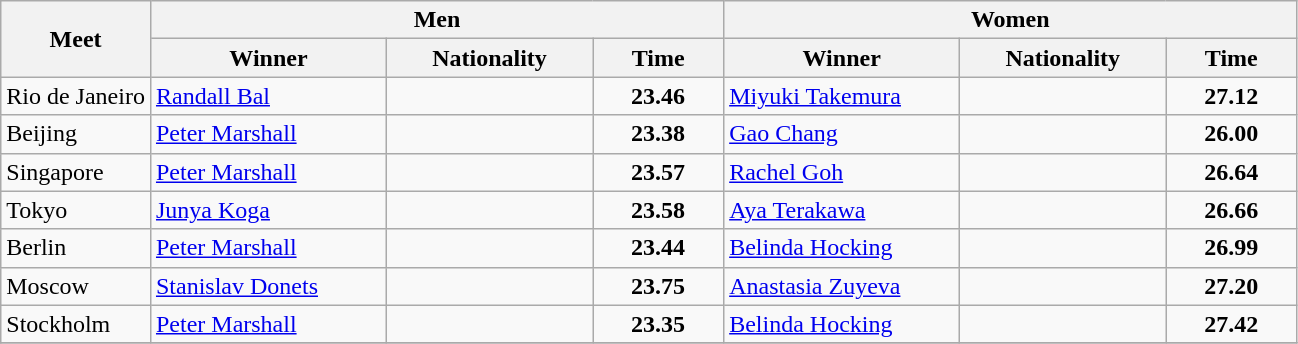<table class="wikitable">
<tr>
<th rowspan="2">Meet</th>
<th colspan="3">Men</th>
<th colspan="3">Women</th>
</tr>
<tr>
<th width=150>Winner</th>
<th width=130>Nationality</th>
<th width=80>Time</th>
<th width=150>Winner</th>
<th width=130>Nationality</th>
<th width=80>Time</th>
</tr>
<tr>
<td>Rio de Janeiro</td>
<td><a href='#'>Randall Bal</a></td>
<td></td>
<td align=center><strong>23.46</strong></td>
<td><a href='#'>Miyuki Takemura</a></td>
<td></td>
<td align=center><strong>27.12</strong></td>
</tr>
<tr>
<td>Beijing</td>
<td><a href='#'>Peter Marshall</a></td>
<td></td>
<td align=center><strong>23.38</strong></td>
<td><a href='#'>Gao Chang</a></td>
<td></td>
<td align=center><strong>26.00</strong></td>
</tr>
<tr>
<td>Singapore</td>
<td><a href='#'>Peter Marshall</a></td>
<td></td>
<td align=center><strong>23.57</strong></td>
<td><a href='#'>Rachel Goh</a></td>
<td></td>
<td align=center><strong>26.64</strong></td>
</tr>
<tr>
<td>Tokyo</td>
<td><a href='#'>Junya Koga</a></td>
<td></td>
<td align=center><strong>23.58</strong></td>
<td><a href='#'>Aya Terakawa</a></td>
<td></td>
<td align=center><strong>26.66</strong></td>
</tr>
<tr>
<td>Berlin</td>
<td><a href='#'>Peter Marshall</a></td>
<td></td>
<td align=center><strong>23.44</strong></td>
<td><a href='#'>Belinda Hocking</a></td>
<td></td>
<td align=center><strong>26.99</strong></td>
</tr>
<tr>
<td>Moscow</td>
<td><a href='#'>Stanislav Donets</a></td>
<td></td>
<td align=center><strong>23.75</strong></td>
<td><a href='#'>Anastasia Zuyeva</a></td>
<td></td>
<td align=center><strong>27.20</strong></td>
</tr>
<tr>
<td>Stockholm</td>
<td><a href='#'>Peter Marshall</a></td>
<td></td>
<td align=center><strong>23.35</strong></td>
<td><a href='#'>Belinda Hocking</a></td>
<td></td>
<td align=center><strong>27.42</strong></td>
</tr>
<tr>
</tr>
</table>
